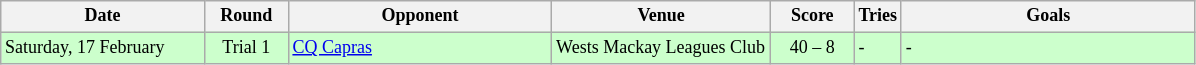<table class="wikitable" style="font-size:75%;">
<tr>
<th style="width:130px;">Date</th>
<th style="width:50px;">Round</th>
<th style="width:170px;">Opponent</th>
<th style="width:140px;">Venue</th>
<th style="width:50px;">Score</th>
<th style="width:300x;">Tries</th>
<th style="width:190px;">Goals</th>
</tr>
<tr style="background:#cfc;">
<td>Saturday, 17 February</td>
<td style="text-align:center;">Trial 1</td>
<td> <a href='#'>CQ Capras</a></td>
<td>Wests Mackay Leagues Club</td>
<td style="text-align:center;">40 – 8</td>
<td>-</td>
<td>-</td>
</tr>
</table>
